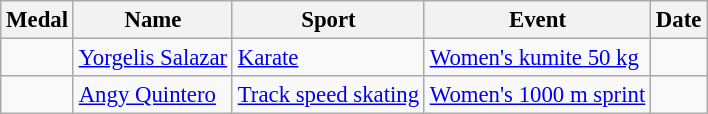<table class="wikitable sortable" style="font-size: 95%;">
<tr>
<th>Medal</th>
<th>Name</th>
<th>Sport</th>
<th>Event</th>
<th>Date</th>
</tr>
<tr>
<td></td>
<td><a href='#'>Yorgelis Salazar</a></td>
<td><a href='#'>Karate</a></td>
<td><a href='#'>Women's kumite 50 kg</a></td>
<td></td>
</tr>
<tr>
<td></td>
<td><a href='#'>Angy Quintero</a></td>
<td><a href='#'>Track speed skating</a></td>
<td><a href='#'>Women's 1000 m sprint</a></td>
<td></td>
</tr>
</table>
